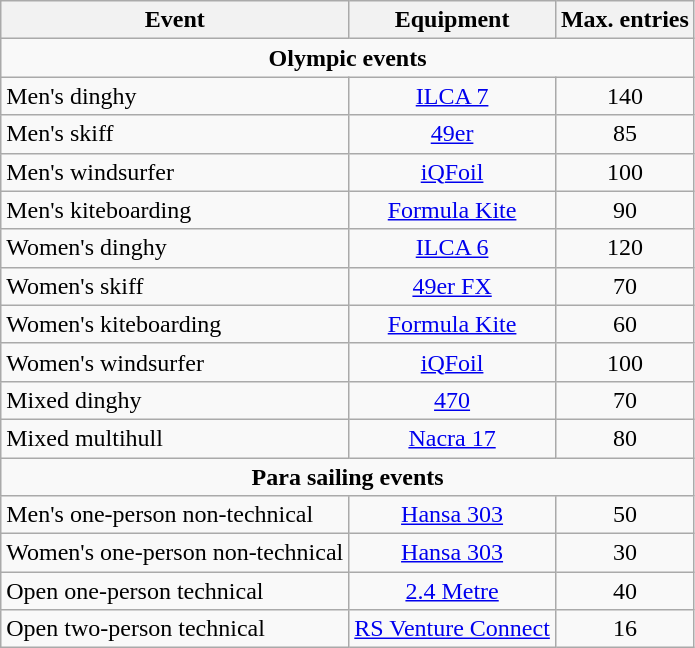<table class=wikitable>
<tr>
<th>Event</th>
<th>Equipment</th>
<th>Max. entries</th>
</tr>
<tr>
<td colspan=4 align=center><strong>Olympic events</strong></td>
</tr>
<tr>
<td>Men's dinghy</td>
<td align=center><a href='#'>ILCA 7</a></td>
<td align=center>140</td>
</tr>
<tr>
<td>Men's skiff</td>
<td align=center><a href='#'>49er</a></td>
<td align=center>85</td>
</tr>
<tr>
<td>Men's windsurfer</td>
<td align=center><a href='#'>iQFoil</a></td>
<td align=center>100</td>
</tr>
<tr>
<td>Men's kiteboarding</td>
<td align=center><a href='#'>Formula Kite</a></td>
<td align=center>90</td>
</tr>
<tr>
<td>Women's dinghy</td>
<td align=center><a href='#'>ILCA 6</a></td>
<td align=center>120</td>
</tr>
<tr>
<td>Women's skiff</td>
<td align=center><a href='#'>49er FX</a></td>
<td align=center>70</td>
</tr>
<tr>
<td>Women's kiteboarding</td>
<td align=center><a href='#'>Formula Kite</a></td>
<td align=center>60</td>
</tr>
<tr>
<td>Women's windsurfer</td>
<td align=center><a href='#'>iQFoil</a></td>
<td align=center>100</td>
</tr>
<tr>
<td>Mixed dinghy</td>
<td align=center><a href='#'>470</a></td>
<td align=center>70</td>
</tr>
<tr>
<td>Mixed multihull</td>
<td align=center><a href='#'>Nacra 17</a></td>
<td align=center>80</td>
</tr>
<tr>
<td colspan=4 align=center><strong>Para sailing events</strong></td>
</tr>
<tr>
<td>Men's one-person non-technical</td>
<td align=center><a href='#'>Hansa 303</a></td>
<td align=center>50</td>
</tr>
<tr>
<td>Women's one-person non-technical</td>
<td align=center><a href='#'>Hansa 303</a></td>
<td align=center>30</td>
</tr>
<tr>
<td>Open one-person technical</td>
<td align=center><a href='#'>2.4 Metre</a></td>
<td align=center>40</td>
</tr>
<tr>
<td>Open two-person technical</td>
<td align=center><a href='#'>RS Venture Connect</a></td>
<td align=center>16</td>
</tr>
</table>
